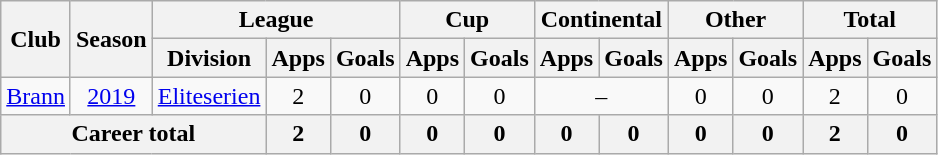<table class="wikitable" style="text-align: center">
<tr>
<th rowspan="2">Club</th>
<th rowspan="2">Season</th>
<th colspan="3">League</th>
<th colspan="2">Cup</th>
<th colspan="2">Continental</th>
<th colspan="2">Other</th>
<th colspan="2">Total</th>
</tr>
<tr>
<th>Division</th>
<th>Apps</th>
<th>Goals</th>
<th>Apps</th>
<th>Goals</th>
<th>Apps</th>
<th>Goals</th>
<th>Apps</th>
<th>Goals</th>
<th>Apps</th>
<th>Goals</th>
</tr>
<tr>
<td><a href='#'>Brann</a></td>
<td><a href='#'>2019</a></td>
<td><a href='#'>Eliteserien</a></td>
<td>2</td>
<td>0</td>
<td>0</td>
<td>0</td>
<td colspan="2">–</td>
<td>0</td>
<td>0</td>
<td>2</td>
<td>0</td>
</tr>
<tr>
<th colspan="3"><strong>Career total</strong></th>
<th>2</th>
<th>0</th>
<th>0</th>
<th>0</th>
<th>0</th>
<th>0</th>
<th>0</th>
<th>0</th>
<th>2</th>
<th>0</th>
</tr>
</table>
